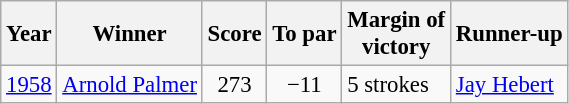<table class="wikitable" style="font-size:95%">
<tr>
<th>Year</th>
<th>Winner</th>
<th>Score</th>
<th>To par</th>
<th>Margin of<br>victory</th>
<th>Runner-up</th>
</tr>
<tr>
<td><a href='#'>1958</a></td>
<td> <a href='#'>Arnold Palmer</a></td>
<td align=center>273</td>
<td align=center>−11</td>
<td>5 strokes</td>
<td> <a href='#'>Jay Hebert</a></td>
</tr>
</table>
